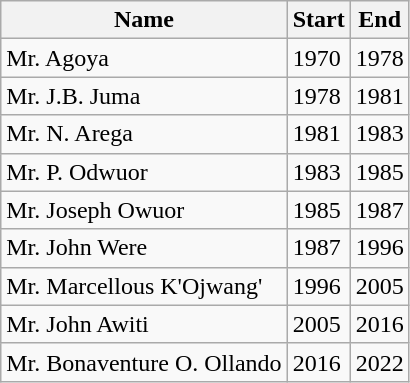<table class="wikitable">
<tr>
<th>Name</th>
<th>Start</th>
<th>End</th>
</tr>
<tr>
<td>Mr. Agoya</td>
<td>1970</td>
<td>1978</td>
</tr>
<tr>
<td>Mr. J.B. Juma</td>
<td>1978</td>
<td>1981</td>
</tr>
<tr>
<td>Mr. N. Arega</td>
<td>1981</td>
<td>1983</td>
</tr>
<tr>
<td>Mr. P. Odwuor</td>
<td>1983</td>
<td>1985</td>
</tr>
<tr>
<td>Mr. Joseph Owuor</td>
<td>1985</td>
<td>1987</td>
</tr>
<tr>
<td>Mr. John Were</td>
<td>1987</td>
<td>1996</td>
</tr>
<tr>
<td>Mr. Marcellous K'Ojwang'</td>
<td>1996</td>
<td>2005</td>
</tr>
<tr>
<td>Mr. John Awiti</td>
<td>2005</td>
<td>2016</td>
</tr>
<tr>
<td>Mr. Bonaventure O. Ollando</td>
<td>2016</td>
<td>2022</td>
</tr>
</table>
